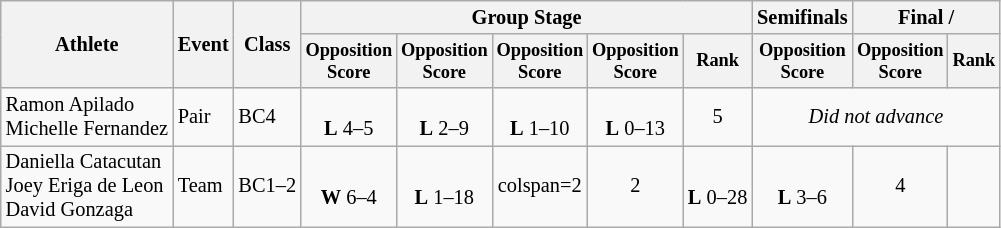<table class="wikitable" style="font-size:85%">
<tr>
<th rowspan=2>Athlete</th>
<th rowspan=2>Event</th>
<th rowspan=2>Class</th>
<th colspan=5>Group Stage</th>
<th>Semifinals</th>
<th colspan=2>Final / </th>
</tr>
<tr style="font-size:90%">
<th>Opposition<br>Score</th>
<th>Opposition<br>Score</th>
<th>Opposition<br>Score</th>
<th>Opposition<br>Score</th>
<th>Rank</th>
<th>Opposition<br>Score</th>
<th>Opposition<br>Score</th>
<th>Rank</th>
</tr>
<tr align=center>
<td align=left>Ramon Apilado<br>Michelle Fernandez</td>
<td align=left>Pair</td>
<td align=left>BC4</td>
<td><br><strong>L</strong> 4–5</td>
<td><br><strong>L</strong> 2–9</td>
<td><br><strong>L</strong> 1–10</td>
<td><br><strong>L</strong> 0–13</td>
<td>5</td>
<td colspan=3><em>Did not advance</em></td>
</tr>
<tr align=center>
<td align=left>Daniella Catacutan<br>Joey Eriga de Leon<br>David Gonzaga</td>
<td align=left>Team</td>
<td align=left>BC1–2</td>
<td><br><strong>W</strong> 6–4</td>
<td><br><strong>L</strong> 1–18</td>
<td>colspan=2 </td>
<td>2</td>
<td><br><strong>L</strong> 0–28</td>
<td><br><strong>L</strong> 3–6</td>
<td>4</td>
</tr>
</table>
